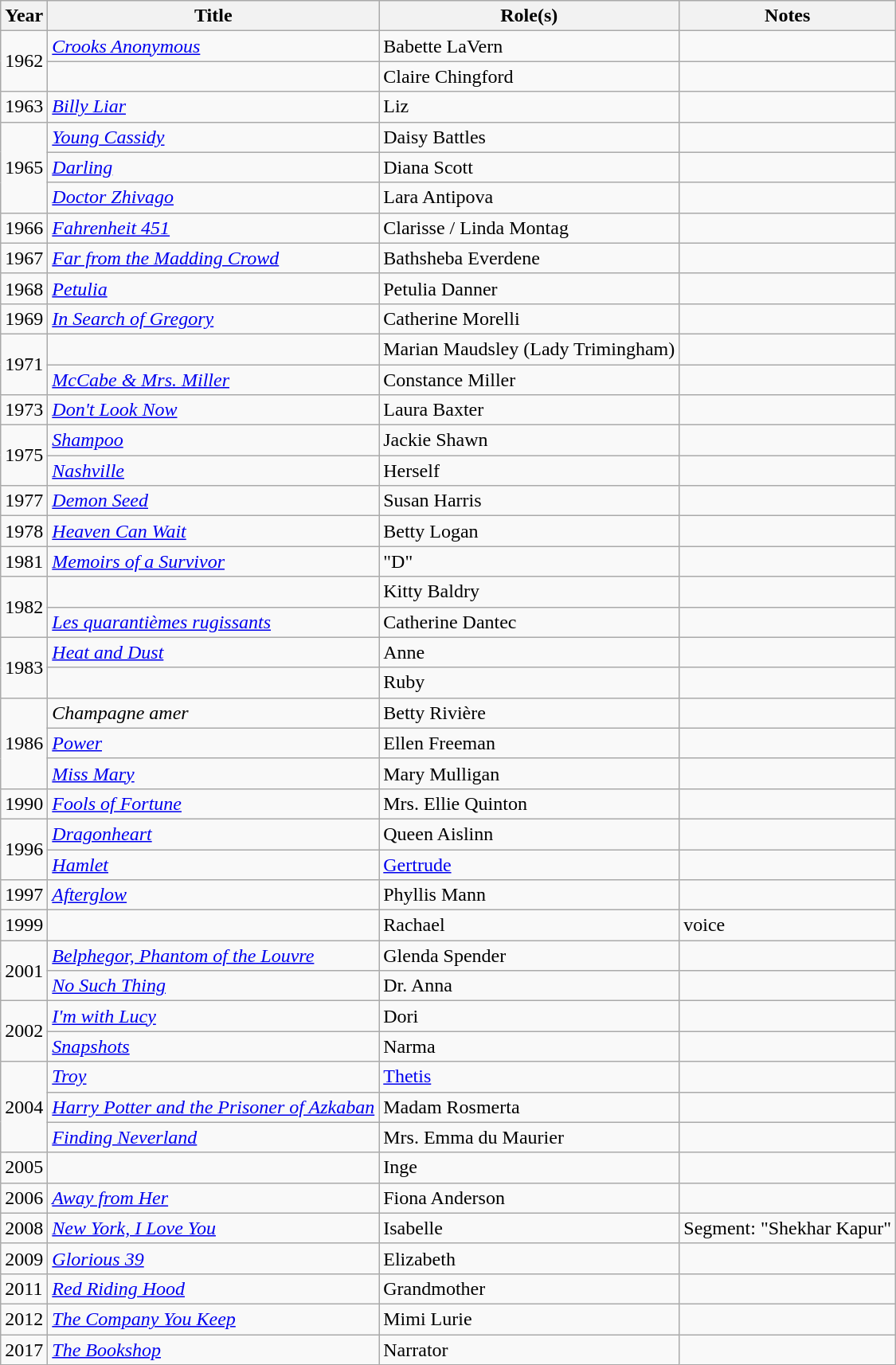<table class="wikitable sortable">
<tr>
<th>Year</th>
<th>Title</th>
<th>Role(s)</th>
<th class="unsortable">Notes</th>
</tr>
<tr>
<td rowspan="2">1962</td>
<td><em><a href='#'>Crooks Anonymous</a></em></td>
<td>Babette LaVern</td>
<td></td>
</tr>
<tr>
<td><em></em></td>
<td>Claire Chingford</td>
<td></td>
</tr>
<tr>
<td>1963</td>
<td><em><a href='#'>Billy Liar</a></em></td>
<td>Liz</td>
<td></td>
</tr>
<tr>
<td rowspan="3">1965</td>
<td><em><a href='#'>Young Cassidy</a></em></td>
<td>Daisy Battles</td>
<td></td>
</tr>
<tr>
<td><em><a href='#'>Darling</a></em></td>
<td>Diana Scott</td>
<td></td>
</tr>
<tr>
<td><em><a href='#'>Doctor Zhivago</a></em></td>
<td>Lara Antipova</td>
<td></td>
</tr>
<tr>
<td>1966</td>
<td><em><a href='#'>Fahrenheit 451</a></em></td>
<td>Clarisse / Linda Montag</td>
<td></td>
</tr>
<tr>
<td>1967</td>
<td><em><a href='#'>Far from the Madding Crowd</a></em></td>
<td>Bathsheba Everdene</td>
<td></td>
</tr>
<tr>
<td>1968</td>
<td><em><a href='#'>Petulia</a></em></td>
<td>Petulia Danner</td>
<td></td>
</tr>
<tr>
<td>1969</td>
<td><em><a href='#'>In Search of Gregory</a></em></td>
<td>Catherine Morelli</td>
<td></td>
</tr>
<tr>
<td rowspan="2">1971</td>
<td><em></em></td>
<td>Marian Maudsley (Lady Trimingham)</td>
<td></td>
</tr>
<tr>
<td><em><a href='#'>McCabe & Mrs. Miller</a></em></td>
<td>Constance Miller</td>
<td></td>
</tr>
<tr>
<td>1973</td>
<td><em><a href='#'>Don't Look Now</a></em></td>
<td>Laura Baxter</td>
<td></td>
</tr>
<tr>
<td rowspan="2">1975</td>
<td><em><a href='#'>Shampoo</a></em></td>
<td>Jackie Shawn</td>
<td></td>
</tr>
<tr>
<td><em><a href='#'>Nashville</a></em></td>
<td>Herself</td>
<td></td>
</tr>
<tr>
<td>1977</td>
<td><em><a href='#'>Demon Seed</a></em></td>
<td>Susan Harris</td>
<td></td>
</tr>
<tr>
<td>1978</td>
<td><em><a href='#'>Heaven Can Wait</a></em></td>
<td>Betty Logan</td>
<td></td>
</tr>
<tr>
<td>1981</td>
<td><em><a href='#'>Memoirs of a Survivor</a></em></td>
<td>"D"</td>
<td></td>
</tr>
<tr>
<td rowspan="2">1982</td>
<td><em></em></td>
<td>Kitty Baldry</td>
<td></td>
</tr>
<tr>
<td><em><a href='#'>Les quarantièmes rugissants</a></em></td>
<td>Catherine Dantec</td>
<td></td>
</tr>
<tr>
<td rowspan="2">1983</td>
<td><em><a href='#'>Heat and Dust</a></em></td>
<td>Anne</td>
<td></td>
</tr>
<tr>
<td><em></em></td>
<td>Ruby</td>
<td></td>
</tr>
<tr>
<td rowspan="3">1986</td>
<td><em>Champagne amer</em></td>
<td>Betty Rivière</td>
<td></td>
</tr>
<tr>
<td><em><a href='#'>Power</a></em></td>
<td>Ellen Freeman</td>
<td></td>
</tr>
<tr>
<td><em><a href='#'>Miss Mary</a></em></td>
<td>Mary Mulligan</td>
<td></td>
</tr>
<tr>
<td>1990</td>
<td><em><a href='#'>Fools of Fortune</a></em></td>
<td>Mrs. Ellie Quinton</td>
<td></td>
</tr>
<tr>
<td rowspan="2">1996</td>
<td><em><a href='#'>Dragonheart</a></em></td>
<td>Queen Aislinn</td>
<td></td>
</tr>
<tr>
<td><em><a href='#'>Hamlet</a></em></td>
<td><a href='#'>Gertrude</a></td>
<td></td>
</tr>
<tr>
<td>1997</td>
<td><em><a href='#'>Afterglow</a></em></td>
<td>Phyllis Mann</td>
<td></td>
</tr>
<tr>
<td>1999</td>
<td><em></em></td>
<td>Rachael</td>
<td>voice</td>
</tr>
<tr>
<td rowspan="2">2001</td>
<td><em><a href='#'>Belphegor, Phantom of the Louvre</a></em></td>
<td>Glenda Spender</td>
<td></td>
</tr>
<tr>
<td><em><a href='#'>No Such Thing</a></em></td>
<td>Dr. Anna</td>
<td></td>
</tr>
<tr>
<td rowspan="2">2002</td>
<td><em><a href='#'>I'm with Lucy</a></em></td>
<td>Dori</td>
<td></td>
</tr>
<tr>
<td><em><a href='#'>Snapshots</a></em></td>
<td>Narma</td>
<td></td>
</tr>
<tr>
<td rowspan="3">2004</td>
<td><em><a href='#'>Troy</a></em></td>
<td><a href='#'>Thetis</a></td>
<td></td>
</tr>
<tr>
<td><em><a href='#'>Harry Potter and the Prisoner of Azkaban</a></em></td>
<td>Madam Rosmerta</td>
<td></td>
</tr>
<tr>
<td><em><a href='#'>Finding Neverland</a></em></td>
<td>Mrs. Emma du Maurier</td>
<td></td>
</tr>
<tr>
<td>2005</td>
<td><em></em></td>
<td>Inge</td>
<td></td>
</tr>
<tr>
<td>2006</td>
<td><em><a href='#'>Away from Her</a></em></td>
<td>Fiona Anderson</td>
<td></td>
</tr>
<tr>
<td>2008</td>
<td><em><a href='#'>New York, I Love You</a></em></td>
<td>Isabelle</td>
<td>Segment: "Shekhar Kapur"</td>
</tr>
<tr>
<td>2009</td>
<td><em><a href='#'>Glorious 39</a></em></td>
<td>Elizabeth</td>
<td></td>
</tr>
<tr>
<td>2011</td>
<td><em><a href='#'>Red Riding Hood</a></em></td>
<td>Grandmother</td>
<td></td>
</tr>
<tr>
<td>2012</td>
<td data-sort-value="Company You Keep, The"><em><a href='#'>The Company You Keep</a></em></td>
<td>Mimi Lurie</td>
<td></td>
</tr>
<tr>
<td>2017</td>
<td data-sort-value="Bookshop, The"><em><a href='#'>The Bookshop</a></em></td>
<td>Narrator</td>
<td></td>
</tr>
</table>
